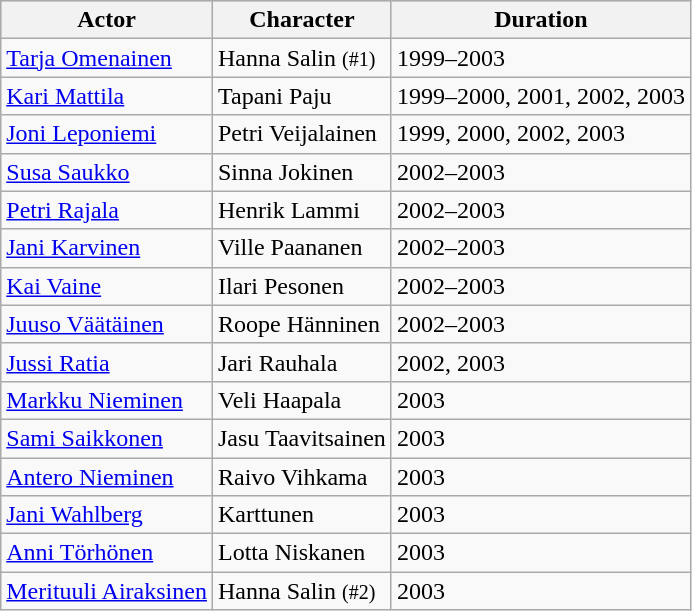<table class="wikitable" sortable>
<tr bgcolor="#CCCCCC">
<th>Actor</th>
<th>Character</th>
<th>Duration</th>
</tr>
<tr>
<td><a href='#'>Tarja Omenainen</a></td>
<td>Hanna Salin <small>(#1)</small></td>
<td>1999–2003</td>
</tr>
<tr>
<td><a href='#'>Kari Mattila</a></td>
<td>Tapani Paju</td>
<td>1999–2000, 2001, 2002, 2003</td>
</tr>
<tr>
<td><a href='#'>Joni Leponiemi</a></td>
<td>Petri Veijalainen</td>
<td>1999, 2000, 2002, 2003</td>
</tr>
<tr>
<td><a href='#'>Susa Saukko</a></td>
<td>Sinna Jokinen</td>
<td>2002–2003</td>
</tr>
<tr>
<td><a href='#'>Petri Rajala</a></td>
<td>Henrik Lammi</td>
<td>2002–2003</td>
</tr>
<tr>
<td><a href='#'>Jani Karvinen</a></td>
<td>Ville Paananen</td>
<td>2002–2003</td>
</tr>
<tr>
<td><a href='#'>Kai Vaine</a></td>
<td>Ilari Pesonen</td>
<td>2002–2003</td>
</tr>
<tr>
<td><a href='#'>Juuso Väätäinen</a></td>
<td>Roope Hänninen</td>
<td>2002–2003</td>
</tr>
<tr>
<td><a href='#'>Jussi Ratia</a></td>
<td>Jari Rauhala</td>
<td>2002, 2003</td>
</tr>
<tr>
<td><a href='#'>Markku Nieminen</a></td>
<td>Veli Haapala</td>
<td>2003</td>
</tr>
<tr>
<td><a href='#'>Sami Saikkonen</a></td>
<td>Jasu Taavitsainen</td>
<td>2003</td>
</tr>
<tr>
<td><a href='#'>Antero Nieminen</a></td>
<td>Raivo Vihkama</td>
<td>2003</td>
</tr>
<tr>
<td><a href='#'>Jani Wahlberg</a></td>
<td>Karttunen</td>
<td>2003</td>
</tr>
<tr>
<td><a href='#'>Anni Törhönen</a></td>
<td>Lotta Niskanen</td>
<td>2003</td>
</tr>
<tr>
<td><a href='#'>Merituuli Airaksinen</a></td>
<td>Hanna Salin <small>(#2)</small></td>
<td>2003</td>
</tr>
</table>
